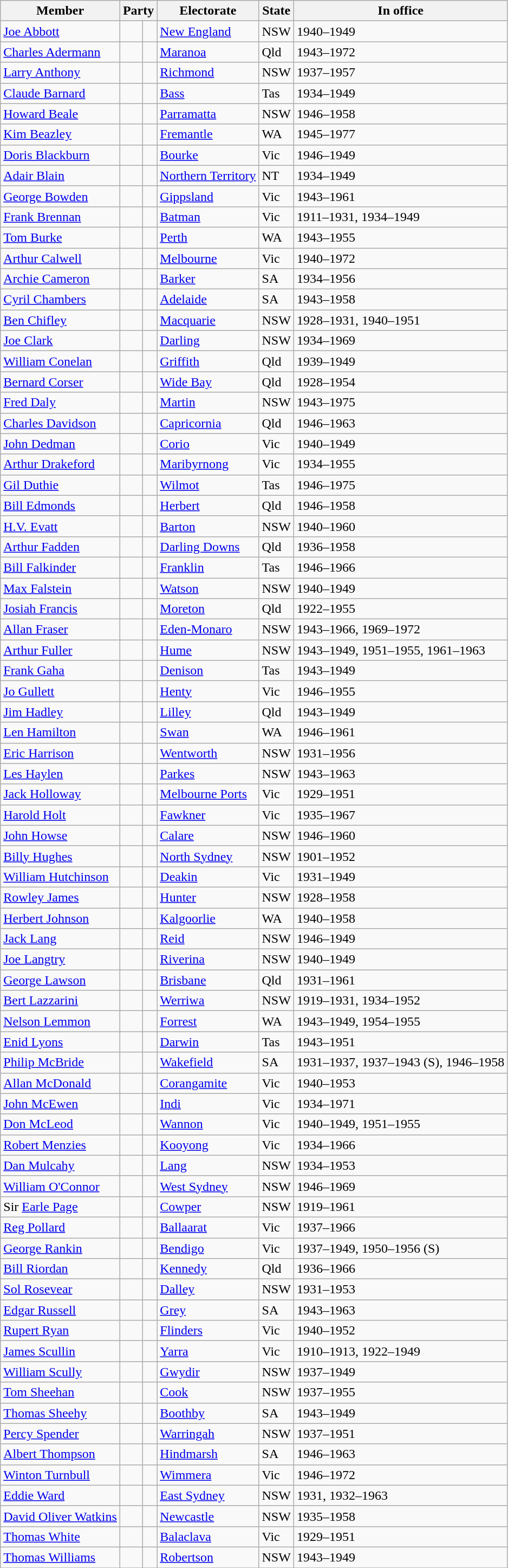<table class="wikitable sortable">
<tr>
<th>Member</th>
<th colspan=2>Party</th>
<th>Electorate</th>
<th>State</th>
<th>In office</th>
</tr>
<tr>
<td><a href='#'>Joe Abbott</a></td>
<td> </td>
<td></td>
<td><a href='#'>New England</a></td>
<td>NSW</td>
<td>1940–1949</td>
</tr>
<tr>
<td><a href='#'>Charles Adermann</a></td>
<td> </td>
<td></td>
<td><a href='#'>Maranoa</a></td>
<td>Qld</td>
<td>1943–1972</td>
</tr>
<tr>
<td><a href='#'>Larry Anthony</a></td>
<td> </td>
<td></td>
<td><a href='#'>Richmond</a></td>
<td>NSW</td>
<td>1937–1957</td>
</tr>
<tr>
<td><a href='#'>Claude Barnard</a></td>
<td> </td>
<td></td>
<td><a href='#'>Bass</a></td>
<td>Tas</td>
<td>1934–1949</td>
</tr>
<tr>
<td><a href='#'>Howard Beale</a></td>
<td> </td>
<td></td>
<td><a href='#'>Parramatta</a></td>
<td>NSW</td>
<td>1946–1958</td>
</tr>
<tr>
<td><a href='#'>Kim Beazley</a></td>
<td> </td>
<td></td>
<td><a href='#'>Fremantle</a></td>
<td>WA</td>
<td>1945–1977</td>
</tr>
<tr>
<td><a href='#'>Doris Blackburn</a></td>
<td> </td>
<td></td>
<td><a href='#'>Bourke</a></td>
<td>Vic</td>
<td>1946–1949</td>
</tr>
<tr>
<td><a href='#'>Adair Blain</a></td>
<td> </td>
<td></td>
<td><a href='#'>Northern Territory</a></td>
<td>NT</td>
<td>1934–1949</td>
</tr>
<tr>
<td><a href='#'>George Bowden</a></td>
<td> </td>
<td></td>
<td><a href='#'>Gippsland</a></td>
<td>Vic</td>
<td>1943–1961</td>
</tr>
<tr>
<td><a href='#'>Frank Brennan</a></td>
<td> </td>
<td></td>
<td><a href='#'>Batman</a></td>
<td>Vic</td>
<td>1911–1931, 1934–1949</td>
</tr>
<tr>
<td><a href='#'>Tom Burke</a></td>
<td> </td>
<td></td>
<td><a href='#'>Perth</a></td>
<td>WA</td>
<td>1943–1955</td>
</tr>
<tr>
<td><a href='#'>Arthur Calwell</a></td>
<td> </td>
<td></td>
<td><a href='#'>Melbourne</a></td>
<td>Vic</td>
<td>1940–1972</td>
</tr>
<tr>
<td><a href='#'>Archie Cameron</a></td>
<td> </td>
<td></td>
<td><a href='#'>Barker</a></td>
<td>SA</td>
<td>1934–1956</td>
</tr>
<tr>
<td><a href='#'>Cyril Chambers</a></td>
<td> </td>
<td></td>
<td><a href='#'>Adelaide</a></td>
<td>SA</td>
<td>1943–1958</td>
</tr>
<tr>
<td><a href='#'>Ben Chifley</a></td>
<td> </td>
<td></td>
<td><a href='#'>Macquarie</a></td>
<td>NSW</td>
<td>1928–1931, 1940–1951</td>
</tr>
<tr>
<td><a href='#'>Joe Clark</a></td>
<td> </td>
<td></td>
<td><a href='#'>Darling</a></td>
<td>NSW</td>
<td>1934–1969</td>
</tr>
<tr>
<td><a href='#'>William Conelan</a></td>
<td> </td>
<td></td>
<td><a href='#'>Griffith</a></td>
<td>Qld</td>
<td>1939–1949</td>
</tr>
<tr>
<td><a href='#'>Bernard Corser</a></td>
<td> </td>
<td></td>
<td><a href='#'>Wide Bay</a></td>
<td>Qld</td>
<td>1928–1954</td>
</tr>
<tr>
<td><a href='#'>Fred Daly</a></td>
<td> </td>
<td></td>
<td><a href='#'>Martin</a></td>
<td>NSW</td>
<td>1943–1975</td>
</tr>
<tr>
<td><a href='#'>Charles Davidson</a></td>
<td> </td>
<td></td>
<td><a href='#'>Capricornia</a></td>
<td>Qld</td>
<td>1946–1963</td>
</tr>
<tr>
<td><a href='#'>John Dedman</a></td>
<td> </td>
<td></td>
<td><a href='#'>Corio</a></td>
<td>Vic</td>
<td>1940–1949</td>
</tr>
<tr>
<td><a href='#'>Arthur Drakeford</a></td>
<td> </td>
<td></td>
<td><a href='#'>Maribyrnong</a></td>
<td>Vic</td>
<td>1934–1955</td>
</tr>
<tr>
<td><a href='#'>Gil Duthie</a></td>
<td> </td>
<td></td>
<td><a href='#'>Wilmot</a></td>
<td>Tas</td>
<td>1946–1975</td>
</tr>
<tr>
<td><a href='#'>Bill Edmonds</a></td>
<td> </td>
<td></td>
<td><a href='#'>Herbert</a></td>
<td>Qld</td>
<td>1946–1958</td>
</tr>
<tr>
<td><a href='#'>H.V. Evatt</a></td>
<td> </td>
<td></td>
<td><a href='#'>Barton</a></td>
<td>NSW</td>
<td>1940–1960</td>
</tr>
<tr>
<td><a href='#'>Arthur Fadden</a></td>
<td> </td>
<td></td>
<td><a href='#'>Darling Downs</a></td>
<td>Qld</td>
<td>1936–1958</td>
</tr>
<tr>
<td><a href='#'>Bill Falkinder</a></td>
<td> </td>
<td></td>
<td><a href='#'>Franklin</a></td>
<td>Tas</td>
<td>1946–1966</td>
</tr>
<tr>
<td><a href='#'>Max Falstein</a></td>
<td> </td>
<td></td>
<td><a href='#'>Watson</a></td>
<td>NSW</td>
<td>1940–1949</td>
</tr>
<tr>
<td><a href='#'>Josiah Francis</a></td>
<td> </td>
<td></td>
<td><a href='#'>Moreton</a></td>
<td>Qld</td>
<td>1922–1955</td>
</tr>
<tr>
<td><a href='#'>Allan Fraser</a></td>
<td> </td>
<td></td>
<td><a href='#'>Eden-Monaro</a></td>
<td>NSW</td>
<td>1943–1966, 1969–1972</td>
</tr>
<tr>
<td><a href='#'>Arthur Fuller</a></td>
<td> </td>
<td></td>
<td><a href='#'>Hume</a></td>
<td>NSW</td>
<td>1943–1949, 1951–1955, 1961–1963</td>
</tr>
<tr>
<td><a href='#'>Frank Gaha</a></td>
<td> </td>
<td></td>
<td><a href='#'>Denison</a></td>
<td>Tas</td>
<td>1943–1949</td>
</tr>
<tr>
<td><a href='#'>Jo Gullett</a></td>
<td> </td>
<td></td>
<td><a href='#'>Henty</a></td>
<td>Vic</td>
<td>1946–1955</td>
</tr>
<tr>
<td><a href='#'>Jim Hadley</a></td>
<td> </td>
<td></td>
<td><a href='#'>Lilley</a></td>
<td>Qld</td>
<td>1943–1949</td>
</tr>
<tr>
<td><a href='#'>Len Hamilton</a></td>
<td> </td>
<td></td>
<td><a href='#'>Swan</a></td>
<td>WA</td>
<td>1946–1961</td>
</tr>
<tr>
<td><a href='#'>Eric Harrison</a></td>
<td> </td>
<td></td>
<td><a href='#'>Wentworth</a></td>
<td>NSW</td>
<td>1931–1956</td>
</tr>
<tr>
<td><a href='#'>Les Haylen</a></td>
<td> </td>
<td></td>
<td><a href='#'>Parkes</a></td>
<td>NSW</td>
<td>1943–1963</td>
</tr>
<tr>
<td><a href='#'>Jack Holloway</a></td>
<td> </td>
<td></td>
<td><a href='#'>Melbourne Ports</a></td>
<td>Vic</td>
<td>1929–1951</td>
</tr>
<tr>
<td><a href='#'>Harold Holt</a></td>
<td> </td>
<td></td>
<td><a href='#'>Fawkner</a></td>
<td>Vic</td>
<td>1935–1967</td>
</tr>
<tr>
<td><a href='#'>John Howse</a></td>
<td> </td>
<td></td>
<td><a href='#'>Calare</a></td>
<td>NSW</td>
<td>1946–1960</td>
</tr>
<tr>
<td><a href='#'>Billy Hughes</a></td>
<td> </td>
<td></td>
<td><a href='#'>North Sydney</a></td>
<td>NSW</td>
<td>1901–1952</td>
</tr>
<tr>
<td><a href='#'>William Hutchinson</a></td>
<td> </td>
<td></td>
<td><a href='#'>Deakin</a></td>
<td>Vic</td>
<td>1931–1949</td>
</tr>
<tr>
<td><a href='#'>Rowley James</a></td>
<td> </td>
<td></td>
<td><a href='#'>Hunter</a></td>
<td>NSW</td>
<td>1928–1958</td>
</tr>
<tr>
<td><a href='#'>Herbert Johnson</a></td>
<td> </td>
<td></td>
<td><a href='#'>Kalgoorlie</a></td>
<td>WA</td>
<td>1940–1958</td>
</tr>
<tr>
<td><a href='#'>Jack Lang</a></td>
<td> </td>
<td></td>
<td><a href='#'>Reid</a></td>
<td>NSW</td>
<td>1946–1949</td>
</tr>
<tr>
<td><a href='#'>Joe Langtry</a></td>
<td> </td>
<td></td>
<td><a href='#'>Riverina</a></td>
<td>NSW</td>
<td>1940–1949</td>
</tr>
<tr>
<td><a href='#'>George Lawson</a></td>
<td> </td>
<td></td>
<td><a href='#'>Brisbane</a></td>
<td>Qld</td>
<td>1931–1961</td>
</tr>
<tr>
<td><a href='#'>Bert Lazzarini</a></td>
<td> </td>
<td></td>
<td><a href='#'>Werriwa</a></td>
<td>NSW</td>
<td>1919–1931, 1934–1952</td>
</tr>
<tr>
<td><a href='#'>Nelson Lemmon</a></td>
<td> </td>
<td></td>
<td><a href='#'>Forrest</a></td>
<td>WA</td>
<td>1943–1949, 1954–1955</td>
</tr>
<tr>
<td><a href='#'>Enid Lyons</a></td>
<td> </td>
<td></td>
<td><a href='#'>Darwin</a></td>
<td>Tas</td>
<td>1943–1951</td>
</tr>
<tr>
<td><a href='#'>Philip McBride</a></td>
<td> </td>
<td></td>
<td><a href='#'>Wakefield</a></td>
<td>SA</td>
<td>1931–1937, 1937–1943 (S), 1946–1958</td>
</tr>
<tr>
<td><a href='#'>Allan McDonald</a></td>
<td> </td>
<td></td>
<td><a href='#'>Corangamite</a></td>
<td>Vic</td>
<td>1940–1953</td>
</tr>
<tr>
<td><a href='#'>John McEwen</a></td>
<td> </td>
<td></td>
<td><a href='#'>Indi</a></td>
<td>Vic</td>
<td>1934–1971</td>
</tr>
<tr>
<td><a href='#'>Don McLeod</a></td>
<td> </td>
<td></td>
<td><a href='#'>Wannon</a></td>
<td>Vic</td>
<td>1940–1949, 1951–1955</td>
</tr>
<tr>
<td><a href='#'>Robert Menzies</a></td>
<td> </td>
<td></td>
<td><a href='#'>Kooyong</a></td>
<td>Vic</td>
<td>1934–1966</td>
</tr>
<tr>
<td><a href='#'>Dan Mulcahy</a></td>
<td> </td>
<td></td>
<td><a href='#'>Lang</a></td>
<td>NSW</td>
<td>1934–1953</td>
</tr>
<tr>
<td><a href='#'>William O'Connor</a></td>
<td> </td>
<td></td>
<td><a href='#'>West Sydney</a></td>
<td>NSW</td>
<td>1946–1969</td>
</tr>
<tr>
<td>Sir <a href='#'>Earle Page</a></td>
<td> </td>
<td></td>
<td><a href='#'>Cowper</a></td>
<td>NSW</td>
<td>1919–1961</td>
</tr>
<tr>
<td><a href='#'>Reg Pollard</a></td>
<td> </td>
<td></td>
<td><a href='#'>Ballaarat</a></td>
<td>Vic</td>
<td>1937–1966</td>
</tr>
<tr>
<td><a href='#'>George Rankin</a></td>
<td> </td>
<td></td>
<td><a href='#'>Bendigo</a></td>
<td>Vic</td>
<td>1937–1949, 1950–1956 (S)</td>
</tr>
<tr>
<td><a href='#'>Bill Riordan</a></td>
<td> </td>
<td></td>
<td><a href='#'>Kennedy</a></td>
<td>Qld</td>
<td>1936–1966</td>
</tr>
<tr>
<td><a href='#'>Sol Rosevear</a></td>
<td> </td>
<td></td>
<td><a href='#'>Dalley</a></td>
<td>NSW</td>
<td>1931–1953</td>
</tr>
<tr>
<td><a href='#'>Edgar Russell</a></td>
<td> </td>
<td></td>
<td><a href='#'>Grey</a></td>
<td>SA</td>
<td>1943–1963</td>
</tr>
<tr>
<td><a href='#'>Rupert Ryan</a></td>
<td> </td>
<td></td>
<td><a href='#'>Flinders</a></td>
<td>Vic</td>
<td>1940–1952</td>
</tr>
<tr>
<td><a href='#'>James Scullin</a></td>
<td> </td>
<td></td>
<td><a href='#'>Yarra</a></td>
<td>Vic</td>
<td>1910–1913, 1922–1949</td>
</tr>
<tr>
<td><a href='#'>William Scully</a></td>
<td> </td>
<td></td>
<td><a href='#'>Gwydir</a></td>
<td>NSW</td>
<td>1937–1949</td>
</tr>
<tr>
<td><a href='#'>Tom Sheehan</a></td>
<td> </td>
<td></td>
<td><a href='#'>Cook</a></td>
<td>NSW</td>
<td>1937–1955</td>
</tr>
<tr>
<td><a href='#'>Thomas Sheehy</a></td>
<td> </td>
<td></td>
<td><a href='#'>Boothby</a></td>
<td>SA</td>
<td>1943–1949</td>
</tr>
<tr>
<td><a href='#'>Percy Spender</a></td>
<td> </td>
<td></td>
<td><a href='#'>Warringah</a></td>
<td>NSW</td>
<td>1937–1951</td>
</tr>
<tr>
<td><a href='#'>Albert Thompson</a></td>
<td> </td>
<td></td>
<td><a href='#'>Hindmarsh</a></td>
<td>SA</td>
<td>1946–1963</td>
</tr>
<tr>
<td><a href='#'>Winton Turnbull</a></td>
<td> </td>
<td></td>
<td><a href='#'>Wimmera</a></td>
<td>Vic</td>
<td>1946–1972</td>
</tr>
<tr>
<td><a href='#'>Eddie Ward</a></td>
<td> </td>
<td></td>
<td><a href='#'>East Sydney</a></td>
<td>NSW</td>
<td>1931, 1932–1963</td>
</tr>
<tr>
<td><a href='#'>David Oliver Watkins</a></td>
<td> </td>
<td></td>
<td><a href='#'>Newcastle</a></td>
<td>NSW</td>
<td>1935–1958</td>
</tr>
<tr>
<td><a href='#'>Thomas White</a></td>
<td> </td>
<td></td>
<td><a href='#'>Balaclava</a></td>
<td>Vic</td>
<td>1929–1951</td>
</tr>
<tr>
<td><a href='#'>Thomas Williams</a></td>
<td> </td>
<td></td>
<td><a href='#'>Robertson</a></td>
<td>NSW</td>
<td>1943–1949</td>
</tr>
<tr>
</tr>
</table>
